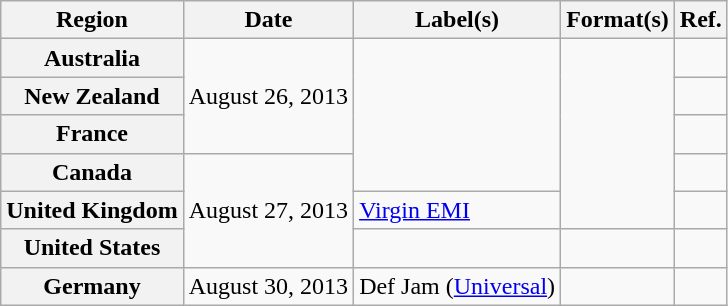<table class="wikitable plainrowheaders">
<tr>
<th scope="col">Region</th>
<th scope="col">Date</th>
<th scope="col">Label(s)</th>
<th scope="col">Format(s)</th>
<th scope="col">Ref.</th>
</tr>
<tr>
<th scope="row">Australia</th>
<td rowspan="3">August 26, 2013</td>
<td rowspan="4"></td>
<td rowspan="5"></td>
<td></td>
</tr>
<tr>
<th scope="row">New Zealand</th>
<td></td>
</tr>
<tr>
<th scope="row">France</th>
<td></td>
</tr>
<tr>
<th scope="row">Canada</th>
<td rowspan="3">August 27, 2013</td>
<td></td>
</tr>
<tr>
<th scope="row">United Kingdom</th>
<td><a href='#'>Virgin EMI</a></td>
<td></td>
</tr>
<tr>
<th scope="row">United States</th>
<td></td>
<td></td>
<td></td>
</tr>
<tr>
<th scope="row">Germany</th>
<td>August 30, 2013</td>
<td>Def Jam (<a href='#'>Universal</a>)</td>
<td></td>
<td></td>
</tr>
</table>
